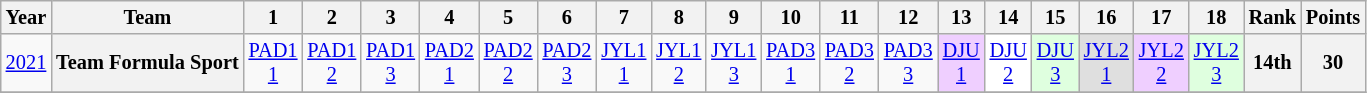<table class="wikitable" style="text-align:center; font-size:85%">
<tr>
<th>Year</th>
<th>Team</th>
<th>1</th>
<th>2</th>
<th>3</th>
<th>4</th>
<th>5</th>
<th>6</th>
<th>7</th>
<th>8</th>
<th>9</th>
<th>10</th>
<th>11</th>
<th>12</th>
<th>13</th>
<th>14</th>
<th>15</th>
<th>16</th>
<th>17</th>
<th>18</th>
<th>Rank</th>
<th>Points</th>
</tr>
<tr>
<td><a href='#'>2021</a></td>
<th nowrap>Team Formula Sport</th>
<td><a href='#'>PAD1<br>1</a></td>
<td><a href='#'>PAD1<br>2</a></td>
<td><a href='#'>PAD1<br>3</a></td>
<td><a href='#'>PAD2<br>1</a></td>
<td><a href='#'>PAD2<br>2</a></td>
<td><a href='#'>PAD2<br>3</a></td>
<td><a href='#'>JYL1<br>1</a></td>
<td><a href='#'>JYL1<br>2</a></td>
<td><a href='#'>JYL1<br>3</a></td>
<td><a href='#'>PAD3<br>1</a></td>
<td><a href='#'>PAD3<br>2</a></td>
<td><a href='#'>PAD3<br>3</a></td>
<td style="background:#efcfff"><a href='#'>DJU<br>1</a><br></td>
<td style="background:#ffffff"><a href='#'>DJU<br>2</a><br></td>
<td style="background:#dfffdf"><a href='#'>DJU<br>3</a><br></td>
<td style="background:#dfdfdf"><a href='#'>JYL2<br>1</a><br></td>
<td style="background:#efcfff"><a href='#'>JYL2<br>2</a><br></td>
<td style="background:#dfffdf"><a href='#'>JYL2<br>3</a><br></td>
<th>14th</th>
<th>30</th>
</tr>
<tr>
</tr>
</table>
